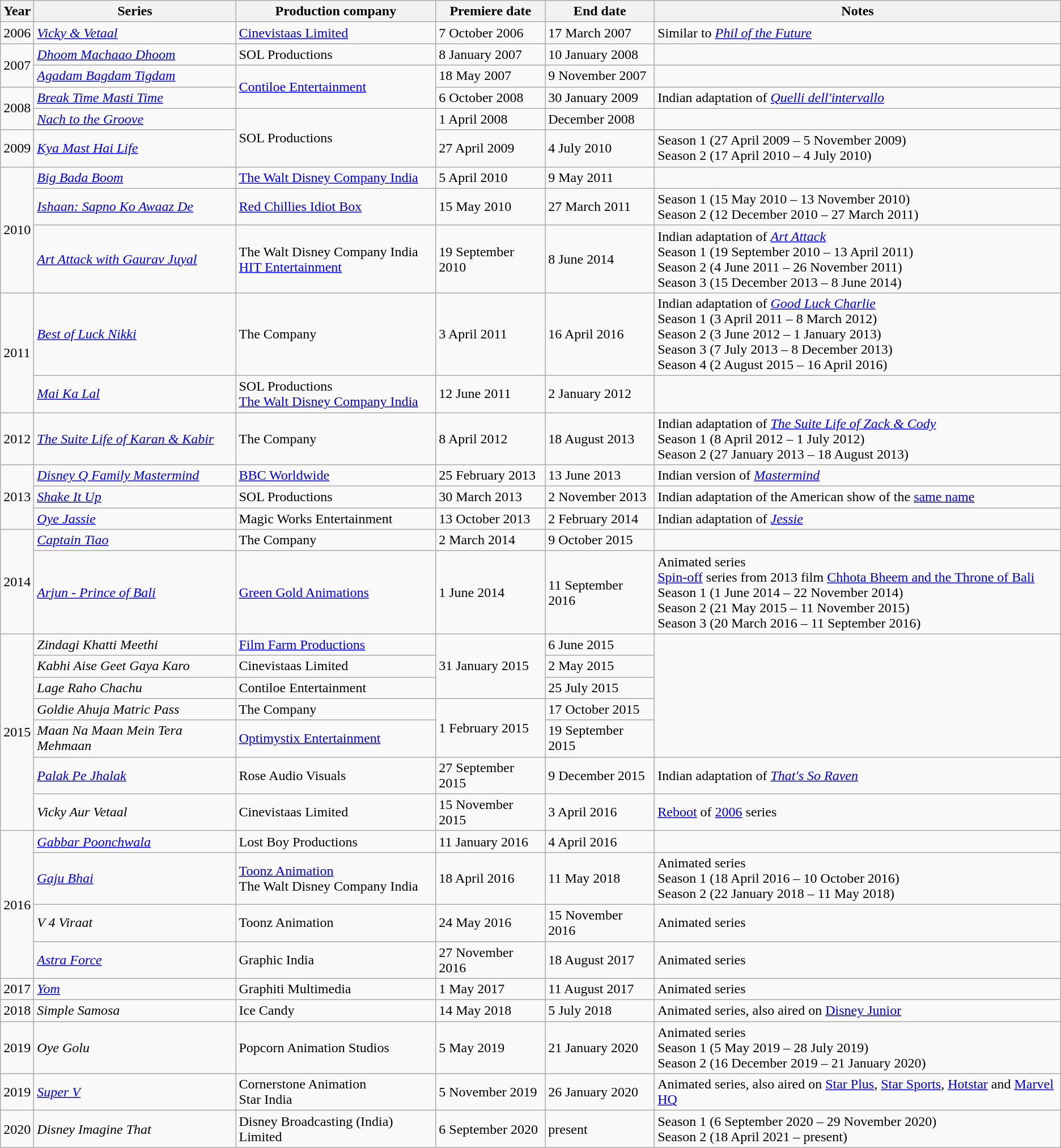<table class="wikitable sortable">
<tr>
<th>Year</th>
<th>Series</th>
<th>Production company</th>
<th>Premiere date</th>
<th>End date</th>
<th>Notes</th>
</tr>
<tr>
<td>2006</td>
<td><em><a href='#'>Vicky & Vetaal</a></em></td>
<td><a href='#'>Cinevistaas Limited</a></td>
<td>7 October 2006</td>
<td>17 March 2007</td>
<td> Similar to <em><a href='#'>Phil of the Future</a></em></td>
</tr>
<tr>
<td rowspan="2">2007</td>
<td><em><a href='#'>Dhoom Machaao Dhoom</a></em></td>
<td Sol (production company)>SOL Productions</td>
<td>8 January 2007</td>
<td>10 January 2008</td>
<td></td>
</tr>
<tr>
<td><em><a href='#'>Agadam Bagdam Tigdam</a></em></td>
<td rowspan="2"><a href='#'>Contiloe Entertainment</a></td>
<td>18 May 2007</td>
<td>9 November 2007</td>
<td></td>
</tr>
<tr>
<td rowspan="2">2008</td>
<td><em><a href='#'>Break Time Masti Time</a></em></td>
<td>6 October 2008</td>
<td>30 January 2009</td>
<td>Indian adaptation of <em><a href='#'>Quelli dell'intervallo</a></em></td>
</tr>
<tr>
<td><em><a href='#'>Nach to the Groove</a></em></td>
<td rowspan="2">SOL Productions</td>
<td>1 April 2008</td>
<td>December 2008</td>
<td></td>
</tr>
<tr>
<td>2009</td>
<td><em><a href='#'>Kya Mast Hai Life</a></em></td>
<td>27 April 2009</td>
<td>4 July 2010</td>
<td>Season 1 (27 April 2009 – 5 November 2009)<br> Season 2 (17 April 2010 – 4 July 2010)</td>
</tr>
<tr>
<td rowspan="3">2010</td>
<td><em><a href='#'>Big Bada Boom</a></em></td>
<td><a href='#'>The Walt Disney Company India</a></td>
<td>5 April 2010</td>
<td>9 May 2011</td>
<td></td>
</tr>
<tr>
<td><em><a href='#'>Ishaan: Sapno Ko Awaaz De</a></em></td>
<td><a href='#'>Red Chillies Idiot Box</a></td>
<td>15 May 2010</td>
<td>27 March 2011</td>
<td>Season 1 (15 May 2010 – 13 November 2010) <br> Season 2 (12 December 2010 – 27 March 2011)</td>
</tr>
<tr>
<td><em><a href='#'>Art Attack with Gaurav Juyal</a></em></td>
<td>The Walt Disney Company India<br><a href='#'>HIT Entertainment</a></td>
<td>19 September 2010</td>
<td>8 June 2014</td>
<td>Indian adaptation of <em><a href='#'>Art Attack</a></em> <br> Season 1 (19 September 2010 – 13 April 2011) <br> Season 2 (4 June 2011 – 26 November 2011) <br> Season 3 (15 December 2013 – 8 June 2014)</td>
</tr>
<tr>
<td rowspan="2">2011</td>
<td><em><a href='#'>Best of Luck Nikki</a></em></td>
<td The Company (production company)>The Company</td>
<td>3 April 2011</td>
<td>16 April 2016</td>
<td>Indian adaptation of <em><a href='#'>Good Luck Charlie</a></em> <br> Season 1 (3 April 2011 – 8 March 2012) <br> Season 2 (3 June 2012 – 1 January 2013) <br> Season 3 (7 July 2013 – 8 December 2013) <br> Season 4 (2 August 2015 – 16 April 2016)</td>
</tr>
<tr>
<td><em><a href='#'>Mai Ka Lal</a></em></td>
<td>SOL Productions<br><a href='#'>The Walt Disney Company India</a></td>
<td>12 June 2011</td>
<td>2 January 2012</td>
<td></td>
</tr>
<tr>
<td>2012</td>
<td><em><a href='#'>The Suite Life of Karan & Kabir</a></em></td>
<td>The Company</td>
<td>8 April 2012</td>
<td>18 August 2013</td>
<td>Indian adaptation of <em><a href='#'>The Suite Life of Zack & Cody</a></em> <br> Season 1 (8 April 2012 – 1 July 2012) <br> Season 2 (27 January 2013 – 18 August 2013)</td>
</tr>
<tr>
<td rowspan="3">2013</td>
<td><em><a href='#'>Disney Q Family Mastermind</a></em></td>
<td><a href='#'>BBC Worldwide</a></td>
<td>25 February 2013</td>
<td>13 June 2013</td>
<td>Indian version of <em><a href='#'>Mastermind</a></em></td>
</tr>
<tr>
<td><em><a href='#'>Shake It Up</a></em></td>
<td>SOL Productions</td>
<td>30 March 2013</td>
<td>2 November 2013</td>
<td>Indian adaptation of the American show of the <a href='#'>same name</a></td>
</tr>
<tr>
<td><em><a href='#'>Oye Jassie</a></em></td>
<td>Magic Works Entertainment</td>
<td>13 October 2013</td>
<td>2 February 2014</td>
<td>Indian adaptation of <em><a href='#'>Jessie</a></em></td>
</tr>
<tr>
<td rowspan="2">2014</td>
<td><em><a href='#'>Captain Tiao</a></em></td>
<td>The Company</td>
<td>2 March 2014</td>
<td>9 October 2015</td>
<td></td>
</tr>
<tr>
<td><em><a href='#'>Arjun - Prince of Bali</a></em></td>
<td><a href='#'>Green Gold Animations</a></td>
<td>1 June 2014</td>
<td>11 September 2016</td>
<td>Animated series<br><a href='#'>Spin-off</a> series from 2013 film <a href='#'>Chhota Bheem and the Throne of Bali</a><br> Season 1 (1 June 2014 – 22 November 2014) <br> Season 2 (21 May 2015 – 11 November 2015) <br> Season 3  (20 March 2016 – 11 September 2016)</td>
</tr>
<tr>
<td rowspan="7">2015</td>
<td><em>Zindagi Khatti Meethi</em></td>
<td><a href='#'>Film Farm Productions</a></td>
<td rowspan="3">31 January 2015</td>
<td>6 June 2015</td>
<td rowspan="5"></td>
</tr>
<tr>
<td><em>Kabhi Aise Geet Gaya Karo</em></td>
<td>Cinevistaas Limited</td>
<td>2 May 2015</td>
</tr>
<tr>
<td><em>Lage Raho Chachu</em></td>
<td>Contiloe Entertainment</td>
<td>25 July 2015</td>
</tr>
<tr>
<td><em>Goldie Ahuja Matric Pass</em></td>
<td>The Company</td>
<td rowspan="2">1 February 2015</td>
<td>17 October 2015</td>
</tr>
<tr>
<td><em>Maan Na Maan Mein Tera Mehmaan</em></td>
<td><a href='#'>Optimystix Entertainment</a></td>
<td>19 September 2015</td>
</tr>
<tr>
<td><em><a href='#'>Palak Pe Jhalak</a></em></td>
<td>Rose Audio Visuals</td>
<td>27 September 2015</td>
<td>9 December 2015</td>
<td>Indian adaptation of <em><a href='#'>That's So Raven</a></em></td>
</tr>
<tr>
<td><em>Vicky Aur Vetaal</em></td>
<td>Cinevistaas Limited</td>
<td>15 November 2015</td>
<td>3 April 2016</td>
<td><a href='#'>Reboot</a> of <a href='#'>2006</a> series</td>
</tr>
<tr>
<td rowspan="4">2016</td>
<td><em><a href='#'>Gabbar Poonchwala</a></em></td>
<td>Lost Boy Productions</td>
<td>11 January 2016</td>
<td>4 April 2016</td>
<td></td>
</tr>
<tr>
<td><em><a href='#'>Gaju Bhai</a></em></td>
<td><a href='#'>Toonz Animation</a><br>The Walt Disney Company India</td>
<td>18 April 2016</td>
<td>11 May 2018</td>
<td>Animated series<br> Season 1 (18 April 2016 – 10 October 2016)<br> Season 2 (22 January 2018 – 11 May 2018)</td>
</tr>
<tr>
<td><em>V 4 Viraat</em></td>
<td>Toonz Animation</td>
<td>24 May 2016</td>
<td>15 November 2016</td>
<td>Animated series</td>
</tr>
<tr>
<td><em><a href='#'>Astra Force</a></em></td>
<td>Graphic India</td>
<td>27 November 2016</td>
<td>18 August 2017</td>
<td>Animated series</td>
</tr>
<tr>
<td>2017</td>
<td><em><a href='#'>Yom</a></em></td>
<td>Graphiti Multimedia</td>
<td>1 May 2017</td>
<td>11 August 2017</td>
<td>Animated series</td>
</tr>
<tr>
<td>2018</td>
<td><em>Simple Samosa</em></td>
<td>Ice Candy</td>
<td>14 May 2018</td>
<td>5 July 2018</td>
<td>Animated series, also aired on <a href='#'>Disney Junior</a></td>
</tr>
<tr>
<td>2019</td>
<td><em>Oye Golu</em></td>
<td>Popcorn Animation Studios</td>
<td>5 May 2019</td>
<td>21 January 2020</td>
<td>Animated series<br> Season 1 (5 May 2019 – 28 July 2019)<br> Season 2 (16 December 2019 – 21 January 2020)</td>
</tr>
<tr>
<td>2019</td>
<td><em><a href='#'>Super V</a></em></td>
<td>Cornerstone Animation<br>Star India</td>
<td>5 November 2019</td>
<td>26 January 2020</td>
<td>Animated series, also aired on <a href='#'>Star Plus</a>, <a href='#'>Star Sports</a>, <a href='#'>Hotstar</a> and <a href='#'>Marvel HQ</a></td>
</tr>
<tr>
<td rowspan="1">2020</td>
<td><em>Disney Imagine That</em></td>
<td>Disney Broadcasting (India) Limited</td>
<td>6 September 2020</td>
<td>present</td>
<td>Season 1 (6 September 2020 – 29 November 2020)<br> Season 2 (18 April 2021 – present)</td>
</tr>
</table>
